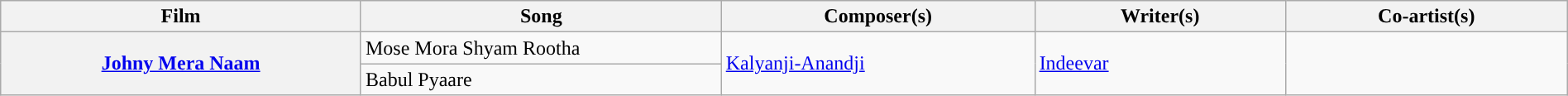<table class="wikitable plainrowheaders" style="width:100%; textcolor:#000">
<tr style="background:#b0e0e66;">
<th scope="col" style="width:23%;"><strong>Film</strong></th>
<th scope="col" style="width:23%;"><strong>Song</strong></th>
<th scope="col" style="width:20%;"><strong>Composer(s)</strong></th>
<th scope="col" style="width:16%;"><strong>Writer(s)</strong></th>
<th scope="col" style="width:18%;"><strong>Co-artist(s)</strong></th>
</tr>
<tr>
<th rowspan="2"><a href='#'>Johny Mera Naam</a></th>
<td>Mose Mora Shyam Rootha</td>
<td rowspan="2"><a href='#'>Kalyanji-Anandji</a></td>
<td rowspan="2"><a href='#'>Indeevar</a></td>
<td rowspan="2"></td>
</tr>
<tr>
<td>Babul Pyaare</td>
</tr>
</table>
